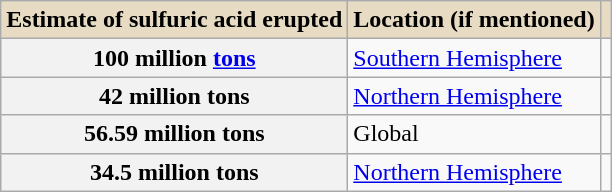<table align="left" class="wikitable unsortable plainrowheaders">
<tr>
<th scope="col" style="background-color:#e7dcc3;">Estimate of sulfuric acid erupted</th>
<th scope="col" style="background-color:#e7dcc3;">Location (if mentioned)</th>
<th scope="col" style="background-color:#e7dcc3;"></th>
</tr>
<tr>
<th scope="row">100 million <a href='#'>tons</a></th>
<td><a href='#'>Southern Hemisphere</a></td>
<td></td>
</tr>
<tr>
<th scope="row">42 million tons</th>
<td><a href='#'>Northern Hemisphere</a></td>
<td></td>
</tr>
<tr>
<th scope="row">56.59 million tons</th>
<td>Global</td>
<td></td>
</tr>
<tr>
<th scope="row">34.5 million tons</th>
<td><a href='#'>Northern Hemisphere</a></td>
<td></td>
</tr>
</table>
